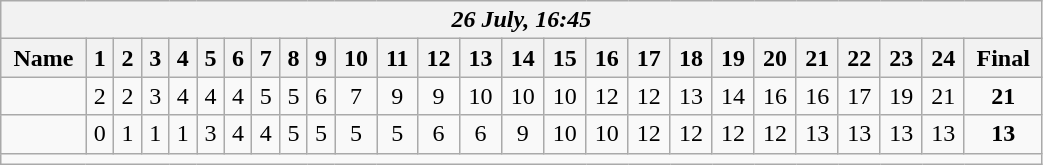<table class=wikitable style="text-align:center; width: 55%">
<tr>
<th colspan=30><em>26 July, 16:45</em></th>
</tr>
<tr>
<th>Name</th>
<th>1</th>
<th>2</th>
<th>3</th>
<th>4</th>
<th>5</th>
<th>6</th>
<th>7</th>
<th>8</th>
<th>9</th>
<th>10</th>
<th>11</th>
<th>12</th>
<th>13</th>
<th>14</th>
<th>15</th>
<th>16</th>
<th>17</th>
<th>18</th>
<th>19</th>
<th>20</th>
<th>21</th>
<th>22</th>
<th>23</th>
<th>24</th>
<th>Final</th>
</tr>
<tr>
<td align=left><strong></strong></td>
<td>2</td>
<td>2</td>
<td>3</td>
<td>4</td>
<td>4</td>
<td>4</td>
<td>5</td>
<td>5</td>
<td>6</td>
<td>7</td>
<td>9</td>
<td>9</td>
<td>10</td>
<td>10</td>
<td>10</td>
<td>12</td>
<td>12</td>
<td>13</td>
<td>14</td>
<td>16</td>
<td>16</td>
<td>17</td>
<td>19</td>
<td>21</td>
<td><strong>21</strong></td>
</tr>
<tr>
<td align=left></td>
<td>0</td>
<td>1</td>
<td>1</td>
<td>1</td>
<td>3</td>
<td>4</td>
<td>4</td>
<td>5</td>
<td>5</td>
<td>5</td>
<td>5</td>
<td>6</td>
<td>6</td>
<td>9</td>
<td>10</td>
<td>10</td>
<td>12</td>
<td>12</td>
<td>12</td>
<td>12</td>
<td>13</td>
<td>13</td>
<td>13</td>
<td>13</td>
<td><strong>13</strong></td>
</tr>
<tr>
<td colspan=30></td>
</tr>
</table>
